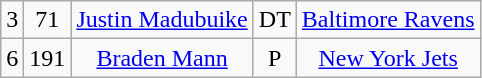<table class="wikitable" style="text-align:center">
<tr>
<td>3</td>
<td>71</td>
<td><a href='#'>Justin Madubuike</a></td>
<td>DT</td>
<td><a href='#'>Baltimore Ravens</a></td>
</tr>
<tr>
<td>6</td>
<td>191</td>
<td><a href='#'>Braden Mann</a></td>
<td>P</td>
<td><a href='#'>New York Jets</a></td>
</tr>
</table>
